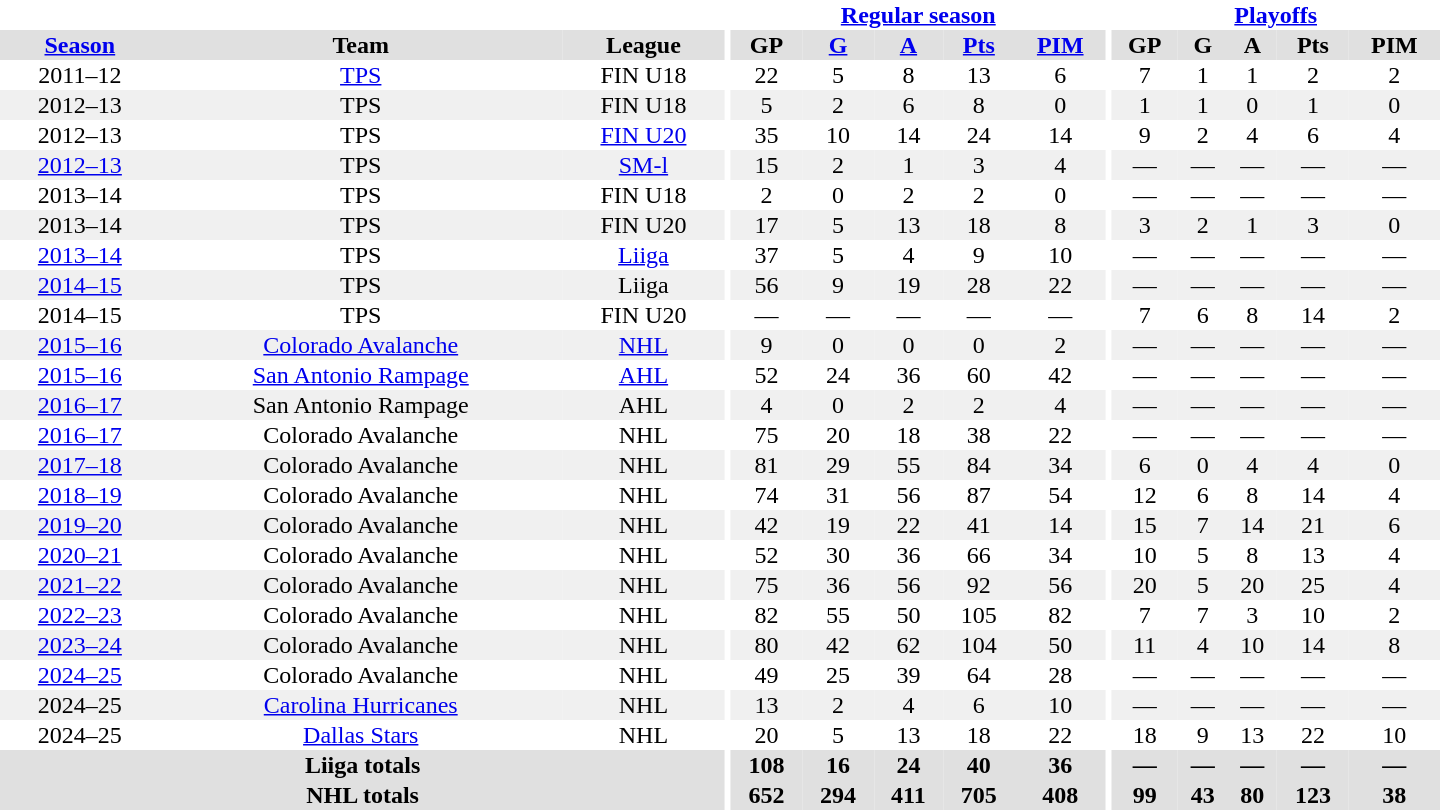<table border="0" cellpadding="1" cellspacing="0" style="text-align:center; width:60em;">
<tr>
<th colspan="3" bgcolor="#ffffff"></th>
<th rowspan="100 bgcolor="#ffffff"></th>
<th colspan="5"><a href='#'>Regular season</a></th>
<th rowspan="100" bgcolor="#ffffff"></th>
<th colspan="5"><a href='#'>Playoffs</a></th>
</tr>
<tr bgcolor="#e0e0e0">
<th><a href='#'>Season</a></th>
<th>Team</th>
<th>League</th>
<th>GP</th>
<th><a href='#'>G</a></th>
<th><a href='#'>A</a></th>
<th><a href='#'>Pts</a></th>
<th><a href='#'>PIM</a></th>
<th>GP</th>
<th>G</th>
<th>A</th>
<th>Pts</th>
<th>PIM</th>
</tr>
<tr>
<td>2011–12</td>
<td><a href='#'>TPS</a></td>
<td>FIN U18</td>
<td>22</td>
<td>5</td>
<td>8</td>
<td>13</td>
<td>6</td>
<td>7</td>
<td>1</td>
<td>1</td>
<td>2</td>
<td>2</td>
</tr>
<tr bgcolor="#f0f0f0">
<td>2012–13</td>
<td>TPS</td>
<td>FIN U18</td>
<td>5</td>
<td>2</td>
<td>6</td>
<td>8</td>
<td>0</td>
<td>1</td>
<td>1</td>
<td>0</td>
<td>1</td>
<td>0</td>
</tr>
<tr>
<td>2012–13</td>
<td>TPS</td>
<td><a href='#'>FIN U20</a></td>
<td>35</td>
<td>10</td>
<td>14</td>
<td>24</td>
<td>14</td>
<td>9</td>
<td>2</td>
<td>4</td>
<td>6</td>
<td>4</td>
</tr>
<tr bgcolor="#f0f0f0">
<td><a href='#'>2012–13</a></td>
<td>TPS</td>
<td><a href='#'>SM-l</a></td>
<td>15</td>
<td>2</td>
<td>1</td>
<td>3</td>
<td>4</td>
<td>—</td>
<td>—</td>
<td>—</td>
<td>—</td>
<td>—</td>
</tr>
<tr>
<td>2013–14</td>
<td>TPS</td>
<td>FIN U18</td>
<td>2</td>
<td>0</td>
<td>2</td>
<td>2</td>
<td>0</td>
<td>—</td>
<td>—</td>
<td>—</td>
<td>—</td>
<td>—</td>
</tr>
<tr bgcolor="#f0f0f0">
<td>2013–14</td>
<td>TPS</td>
<td>FIN U20</td>
<td>17</td>
<td>5</td>
<td>13</td>
<td>18</td>
<td>8</td>
<td>3</td>
<td>2</td>
<td>1</td>
<td>3</td>
<td>0</td>
</tr>
<tr>
<td><a href='#'>2013–14</a></td>
<td>TPS</td>
<td><a href='#'>Liiga</a></td>
<td>37</td>
<td>5</td>
<td>4</td>
<td>9</td>
<td>10</td>
<td>—</td>
<td>—</td>
<td>—</td>
<td>—</td>
<td>—</td>
</tr>
<tr bgcolor="#f0f0f0">
<td><a href='#'>2014–15</a></td>
<td>TPS</td>
<td>Liiga</td>
<td>56</td>
<td>9</td>
<td>19</td>
<td>28</td>
<td>22</td>
<td>—</td>
<td>—</td>
<td>—</td>
<td>—</td>
<td>—</td>
</tr>
<tr>
<td>2014–15</td>
<td>TPS</td>
<td>FIN U20</td>
<td>—</td>
<td>—</td>
<td>—</td>
<td>—</td>
<td>—</td>
<td>7</td>
<td>6</td>
<td>8</td>
<td>14</td>
<td>2</td>
</tr>
<tr bgcolor="#f0f0f0">
<td><a href='#'>2015–16</a></td>
<td><a href='#'>Colorado Avalanche</a></td>
<td><a href='#'>NHL</a></td>
<td>9</td>
<td>0</td>
<td>0</td>
<td>0</td>
<td>2</td>
<td>—</td>
<td>—</td>
<td>—</td>
<td>—</td>
<td>—</td>
</tr>
<tr>
<td><a href='#'>2015–16</a></td>
<td><a href='#'>San Antonio Rampage</a></td>
<td><a href='#'>AHL</a></td>
<td>52</td>
<td>24</td>
<td>36</td>
<td>60</td>
<td>42</td>
<td>—</td>
<td>—</td>
<td>—</td>
<td>—</td>
<td>—</td>
</tr>
<tr bgcolor="#f0f0f0">
<td><a href='#'>2016–17</a></td>
<td>San Antonio Rampage</td>
<td>AHL</td>
<td>4</td>
<td>0</td>
<td>2</td>
<td>2</td>
<td>4</td>
<td>—</td>
<td>—</td>
<td>—</td>
<td>—</td>
<td>—</td>
</tr>
<tr>
<td><a href='#'>2016–17</a></td>
<td>Colorado Avalanche</td>
<td>NHL</td>
<td>75</td>
<td>20</td>
<td>18</td>
<td>38</td>
<td>22</td>
<td>—</td>
<td>—</td>
<td>—</td>
<td>—</td>
<td>—</td>
</tr>
<tr bgcolor="#f0f0f0">
<td><a href='#'>2017–18</a></td>
<td>Colorado Avalanche</td>
<td>NHL</td>
<td>81</td>
<td>29</td>
<td>55</td>
<td>84</td>
<td>34</td>
<td>6</td>
<td>0</td>
<td>4</td>
<td>4</td>
<td>0</td>
</tr>
<tr>
<td><a href='#'>2018–19</a></td>
<td>Colorado Avalanche</td>
<td>NHL</td>
<td>74</td>
<td>31</td>
<td>56</td>
<td>87</td>
<td>54</td>
<td>12</td>
<td>6</td>
<td>8</td>
<td>14</td>
<td>4</td>
</tr>
<tr bgcolor="#f0f0f0">
<td><a href='#'>2019–20</a></td>
<td>Colorado Avalanche</td>
<td>NHL</td>
<td>42</td>
<td>19</td>
<td>22</td>
<td>41</td>
<td>14</td>
<td>15</td>
<td>7</td>
<td>14</td>
<td>21</td>
<td>6</td>
</tr>
<tr>
<td><a href='#'>2020–21</a></td>
<td>Colorado Avalanche</td>
<td>NHL</td>
<td>52</td>
<td>30</td>
<td>36</td>
<td>66</td>
<td>34</td>
<td>10</td>
<td>5</td>
<td>8</td>
<td>13</td>
<td>4</td>
</tr>
<tr bgcolor="#f0f0f0">
<td><a href='#'>2021–22</a></td>
<td>Colorado Avalanche</td>
<td>NHL</td>
<td>75</td>
<td>36</td>
<td>56</td>
<td>92</td>
<td>56</td>
<td>20</td>
<td>5</td>
<td>20</td>
<td>25</td>
<td>4</td>
</tr>
<tr>
<td><a href='#'>2022–23</a></td>
<td>Colorado Avalanche</td>
<td>NHL</td>
<td>82</td>
<td>55</td>
<td>50</td>
<td>105</td>
<td>82</td>
<td>7</td>
<td>7</td>
<td>3</td>
<td>10</td>
<td>2</td>
</tr>
<tr bgcolor="#f0f0f0">
<td><a href='#'>2023–24</a></td>
<td>Colorado Avalanche</td>
<td>NHL</td>
<td>80</td>
<td>42</td>
<td>62</td>
<td>104</td>
<td>50</td>
<td>11</td>
<td>4</td>
<td>10</td>
<td>14</td>
<td>8</td>
</tr>
<tr>
<td><a href='#'>2024–25</a></td>
<td>Colorado Avalanche</td>
<td>NHL</td>
<td>49</td>
<td>25</td>
<td>39</td>
<td>64</td>
<td>28</td>
<td>—</td>
<td>—</td>
<td>—</td>
<td>—</td>
<td>—</td>
</tr>
<tr bgcolor="#f0f0f0">
<td>2024–25</td>
<td><a href='#'>Carolina Hurricanes</a></td>
<td>NHL</td>
<td>13</td>
<td>2</td>
<td>4</td>
<td>6</td>
<td>10</td>
<td>—</td>
<td>—</td>
<td>—</td>
<td>—</td>
<td>—</td>
</tr>
<tr>
<td>2024–25</td>
<td><a href='#'>Dallas Stars</a></td>
<td>NHL</td>
<td>20</td>
<td>5</td>
<td>13</td>
<td>18</td>
<td>22</td>
<td>18</td>
<td>9</td>
<td>13</td>
<td>22</td>
<td>10</td>
</tr>
<tr bgcolor="#e0e0e0">
<th colspan="3">Liiga totals</th>
<th>108</th>
<th>16</th>
<th>24</th>
<th>40</th>
<th>36</th>
<th>—</th>
<th>—</th>
<th>—</th>
<th>—</th>
<th>—</th>
</tr>
<tr bgcolor="#e0e0e0">
<th colspan="3">NHL totals</th>
<th>652</th>
<th>294</th>
<th>411</th>
<th>705</th>
<th>408</th>
<th>99</th>
<th>43</th>
<th>80</th>
<th>123</th>
<th>38</th>
</tr>
</table>
